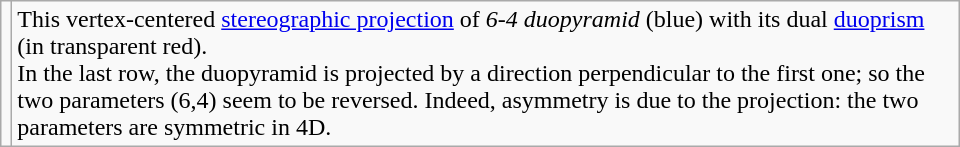<table class=wikitable width=640>
<tr valign=top>
<td></td>
<td>This vertex-centered <a href='#'>stereographic projection</a> of <em>6-4 duopyramid</em> (blue) with its dual <a href='#'>duoprism</a> (in transparent red).<br>In the last row, the duopyramid is projected by a direction perpendicular to the first one; so the two parameters (6,4) seem to be reversed. Indeed, asymmetry is due to the projection: the two parameters are symmetric in 4D.</td>
</tr>
</table>
